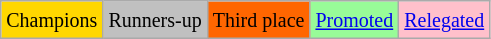<table class="wikitable">
<tr>
<td bgcolor=gold><small>Champions</small></td>
<td bgcolor=silver><small>Runners-up</small></td>
<td bgcolor=ff6600><small>Third place</small></td>
<td bgcolor=palegreen><small><a href='#'>Promoted</a></small></td>
<td bgcolor=pink><small><a href='#'>Relegated</a></small></td>
</tr>
</table>
